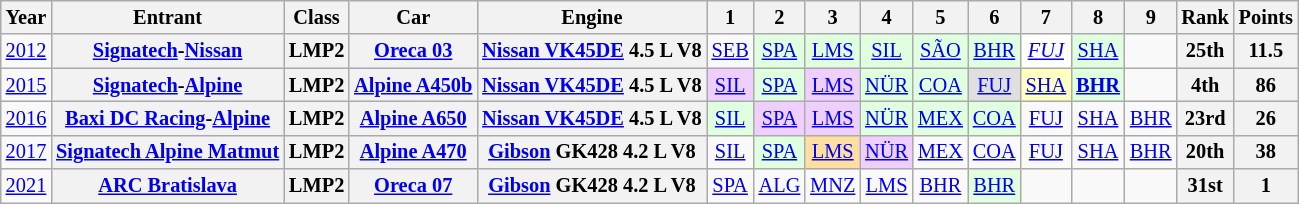<table class="wikitable" style="text-align:center; font-size:85%">
<tr>
<th>Year</th>
<th>Entrant</th>
<th>Class</th>
<th>Car</th>
<th>Engine</th>
<th>1</th>
<th>2</th>
<th>3</th>
<th>4</th>
<th>5</th>
<th>6</th>
<th>7</th>
<th>8</th>
<th>9</th>
<th>Rank</th>
<th>Points</th>
</tr>
<tr>
<td><a href='#'>2012</a></td>
<th nowrap><a href='#'>Signatech</a>-<a href='#'>Nissan</a></th>
<th>LMP2</th>
<th nowrap><a href='#'>Oreca 03</a></th>
<th nowrap><a href='#'>Nissan VK45DE</a> 4.5 L V8</th>
<td><a href='#'>SEB</a></td>
<td style="background:#DFFFDF;"><a href='#'>SPA</a><br></td>
<td style="background:#DFFFDF;"><a href='#'>LMS</a><br></td>
<td style="background:#DFFFDF;"><a href='#'>SIL</a><br></td>
<td style="background:#DFFFDF;"><a href='#'>SÃO</a><br></td>
<td style="background:#DFFFDF;"><a href='#'>BHR</a><br></td>
<td style="background:#FFFFFF;"><em><a href='#'>FUJ</a></em><br></td>
<td style="background:#DFFFDF;"><a href='#'>SHA</a><br></td>
<td></td>
<th>25th</th>
<th>11.5</th>
</tr>
<tr>
<td><a href='#'>2015</a></td>
<th nowrap><a href='#'>Signatech</a>-<a href='#'>Alpine</a></th>
<th>LMP2</th>
<th nowrap><a href='#'>Alpine A450b</a></th>
<th nowrap><a href='#'>Nissan VK45DE</a> 4.5 L V8</th>
<td style="background:#EFCFFF;"><a href='#'>SIL</a><br></td>
<td style="background:#DFFFDF;"><a href='#'>SPA</a><br></td>
<td style="background:#EFCFFF;"><a href='#'>LMS</a><br></td>
<td style="background:#DFFFDF;"><a href='#'>NÜR</a><br></td>
<td style="background:#DFFFDF;"><a href='#'>COA</a><br></td>
<td style="background:#DFDFDF;"><a href='#'>FUJ</a><br></td>
<td style="background:#FFFFBF;"><a href='#'>SHA</a><br></td>
<td style="background:#DFFFDF;"><strong><a href='#'>BHR</a></strong><br></td>
<td></td>
<th>4th</th>
<th>86</th>
</tr>
<tr>
<td><a href='#'>2016</a></td>
<th nowrap><a href='#'>Baxi DC Racing</a>-<a href='#'>Alpine</a></th>
<th>LMP2</th>
<th nowrap><a href='#'>Alpine A650</a></th>
<th nowrap><a href='#'>Nissan VK45DE</a> 4.5 L V8</th>
<td style="background:#DFFFDF;"><a href='#'>SIL</a><br></td>
<td style="background:#EFCFFF;"><a href='#'>SPA</a><br></td>
<td style="background:#EFCFFF;"><a href='#'>LMS</a><br></td>
<td style="background:#DFFFDF;"><a href='#'>NÜR</a><br></td>
<td style="background:#DFFFDF;"><a href='#'>MEX</a><br></td>
<td style="background:#DFFFDF;"><a href='#'>COA</a><br></td>
<td><a href='#'>FUJ</a></td>
<td><a href='#'>SHA</a></td>
<td><a href='#'>BHR</a></td>
<th>23rd</th>
<th>26</th>
</tr>
<tr>
<td><a href='#'>2017</a></td>
<th nowrap><a href='#'>Signatech Alpine Matmut</a></th>
<th>LMP2</th>
<th nowrap><a href='#'>Alpine A470</a></th>
<th nowrap><a href='#'>Gibson</a> GK428 4.2 L V8</th>
<td><a href='#'>SIL</a></td>
<td style="background:#DFFFDF;"><a href='#'>SPA</a><br></td>
<td style="background:#FFDF9F;"><a href='#'>LMS</a><br></td>
<td style="background:#EFCFFF;"><a href='#'>NÜR</a><br></td>
<td><a href='#'>MEX</a></td>
<td><a href='#'>COA</a></td>
<td><a href='#'>FUJ</a></td>
<td><a href='#'>SHA</a></td>
<td><a href='#'>BHR</a></td>
<th>20th</th>
<th>38</th>
</tr>
<tr>
<td><a href='#'>2021</a></td>
<th nowrap><a href='#'>ARC Bratislava</a></th>
<th>LMP2</th>
<th nowrap><a href='#'>Oreca 07</a></th>
<th nowrap><a href='#'>Gibson</a> GK428 4.2 L V8</th>
<td><a href='#'>SPA</a></td>
<td><a href='#'>ALG</a></td>
<td><a href='#'>MNZ</a></td>
<td><a href='#'>LMS</a></td>
<td><a href='#'>BHR</a></td>
<td style="background:#DFFFDF;"><a href='#'>BHR</a><br></td>
<td></td>
<td></td>
<td></td>
<th>31st</th>
<th>1</th>
</tr>
</table>
